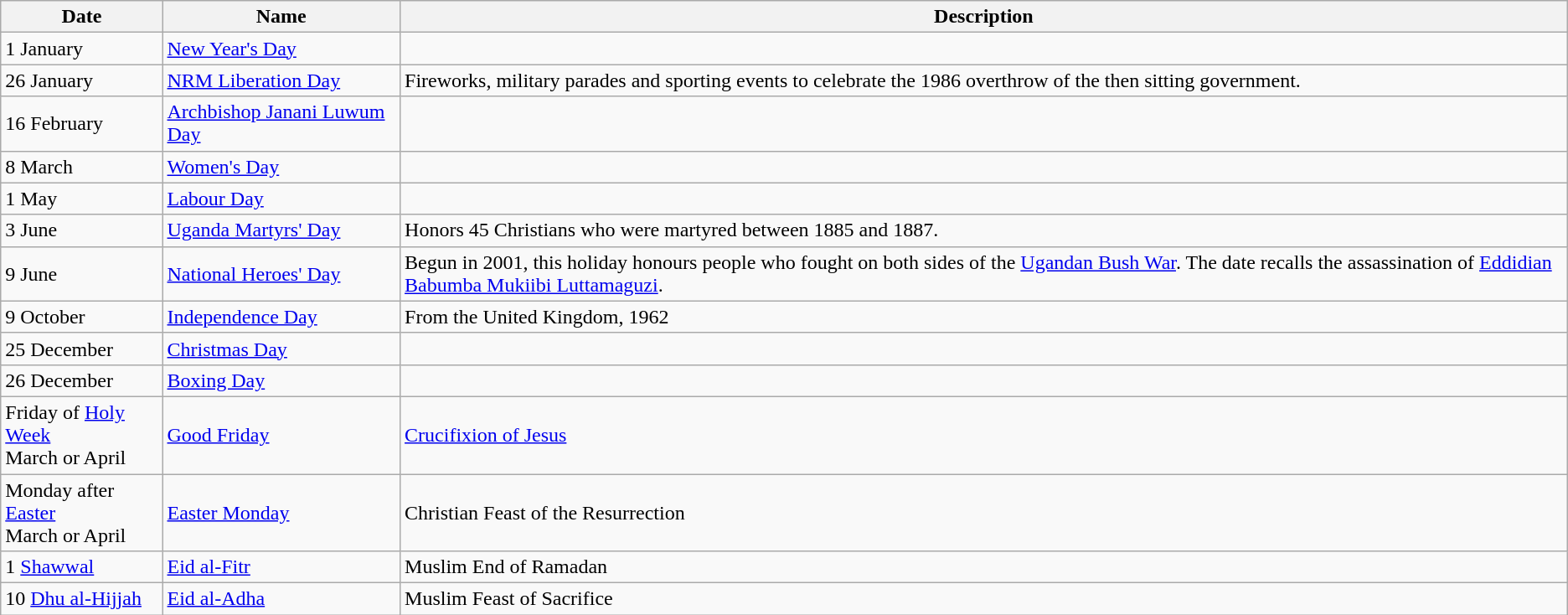<table class="wikitable">
<tr>
<th>Date</th>
<th>Name</th>
<th>Description</th>
</tr>
<tr>
<td>1 January</td>
<td><a href='#'>New Year's Day</a></td>
<td><br></td>
</tr>
<tr>
<td>26 January</td>
<td><a href='#'>NRM Liberation Day</a></td>
<td>Fireworks, military parades and sporting events to celebrate the 1986 overthrow of the then sitting government.</td>
</tr>
<tr>
<td>16 February</td>
<td><a href='#'>Archbishop Janani Luwum Day</a></td>
<td></td>
</tr>
<tr>
<td>8 March</td>
<td><a href='#'>Women's Day</a></td>
<td></td>
</tr>
<tr>
<td>1 May</td>
<td><a href='#'>Labour Day</a></td>
<td></td>
</tr>
<tr>
<td>3 June</td>
<td><a href='#'>Uganda Martyrs' Day</a></td>
<td>Honors 45 Christians who were martyred between 1885 and 1887.</td>
</tr>
<tr>
<td>9 June</td>
<td><a href='#'>National Heroes' Day</a></td>
<td>Begun in 2001, this holiday honours people who fought on both sides of the <a href='#'>Ugandan Bush War</a>. The date recalls the assassination of <a href='#'>Eddidian Babumba Mukiibi Luttamaguzi</a>.</td>
</tr>
<tr>
<td>9 October</td>
<td><a href='#'>Independence Day</a></td>
<td>From the United Kingdom, 1962</td>
</tr>
<tr>
<td>25 December</td>
<td><a href='#'>Christmas Day</a></td>
<td></td>
</tr>
<tr>
<td>26 December</td>
<td><a href='#'>Boxing Day</a></td>
<td></td>
</tr>
<tr>
<td>Friday of <a href='#'>Holy Week</a><br>March or April</td>
<td><a href='#'>Good Friday</a></td>
<td><a href='#'>Crucifixion of Jesus</a></td>
</tr>
<tr>
<td>Monday after <a href='#'>Easter</a><br>March or April</td>
<td><a href='#'>Easter Monday</a></td>
<td>Christian Feast of the Resurrection</td>
</tr>
<tr>
<td>1 <a href='#'>Shawwal</a></td>
<td><a href='#'>Eid al-Fitr</a></td>
<td>Muslim End of Ramadan</td>
</tr>
<tr>
<td>10 <a href='#'>Dhu al-Hijjah</a></td>
<td><a href='#'>Eid al-Adha</a></td>
<td>Muslim Feast of Sacrifice</td>
</tr>
</table>
